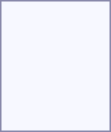<table style="border:1px solid #8888aa; background-color:#f7f8ff; padding:5px; font-size:95%; margin: 0px 12px 12px 0px;">
<tr style="text-align:center;">
<td rowspan=2><strong></strong><br></td>
<td colspan=2></td>
<td colspan=2></td>
<td colspan=2></td>
<td colspan=2></td>
<td colspan=2 rowspan=2></td>
<td colspan=2></td>
<td colspan=2></td>
<td colspan=2></td>
<td colspan=2></td>
<td colspan=3></td>
<td colspan=3></td>
<td colspan=6></td>
<td colspan=6 rowspan=2></td>
</tr>
<tr style="text-align:center;">
<td colspan=2></td>
<td colspan=2></td>
<td colspan=2></td>
<td colspan=2></td>
<td colspan=2></td>
<td colspan=2></td>
<td colspan=2></td>
<td colspan=2></td>
<td colspan=3></td>
<td colspan=3></td>
<td colspan=6></td>
</tr>
<tr style="text-align:center;">
<td rowspan=2><strong></strong><br></td>
<td colspan=2 rowspan=2></td>
<td colspan=2></td>
<td colspan=2></td>
<td colspan=2></td>
<td colspan=2 rowspan=2></td>
<td colspan=2></td>
<td colspan=2></td>
<td colspan=2></td>
<td colspan=2></td>
<td colspan=2></td>
<td colspan=2></td>
<td colspan=2></td>
<td colspan=6></td>
<td colspan=6 rowspan=2></td>
</tr>
<tr style="text-align:center;">
<td colspan=2></td>
<td colspan=2></td>
<td colspan=2></td>
<td colspan=2></td>
<td colspan=2></td>
<td colspan=2></td>
<td colspan=2></td>
<td colspan=2></td>
<td colspan=2></td>
<td colspan=2></td>
<td colspan=6></td>
</tr>
<tr style="text-align:center;">
<td rowspan=3><strong></strong><br></td>
<td colspan=2 rowspan=3></td>
<td colspan=2></td>
<td colspan=2></td>
<td colspan=2></td>
<td colspan=2 rowspan=3></td>
<td colspan=2></td>
<td colspan=2></td>
<td colspan=2></td>
<td colspan=2></td>
<td colspan=2></td>
<td colspan=2></td>
<td colspan=2></td>
<td colspan=6></td>
<td colspan=6 rowspan=3></td>
</tr>
<tr style="text-align:center;">
<td colspan=2></td>
<td colspan=2></td>
<td colspan=2></td>
<td colspan=2></td>
<td colspan=2></td>
<td colspan=2></td>
<td colspan=2></td>
<td colspan=2></td>
<td colspan=2></td>
<td colspan=2></td>
<td colspan=6></td>
</tr>
<tr style="text-align:center;">
<td colspan=2></td>
<td colspan=2></td>
<td colspan=2></td>
<td colspan=2></td>
<td colspan=2></td>
<td colspan=2></td>
<td colspan=2></td>
<td colspan=2></td>
<td colspan=2></td>
<td colspan=2></td>
<td colspan=6><br></td>
</tr>
</table>
